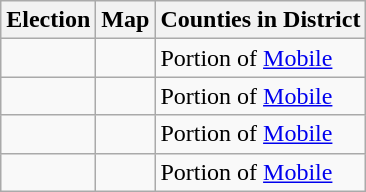<table class="wikitable">
<tr>
<th>Election</th>
<th>Map</th>
<th>Counties in District</th>
</tr>
<tr>
<td></td>
<td></td>
<td>Portion of <a href='#'>Mobile</a></td>
</tr>
<tr>
<td></td>
<td></td>
<td>Portion of <a href='#'>Mobile</a></td>
</tr>
<tr>
<td></td>
<td></td>
<td>Portion of <a href='#'>Mobile</a></td>
</tr>
<tr>
<td></td>
<td></td>
<td>Portion of <a href='#'>Mobile</a></td>
</tr>
</table>
